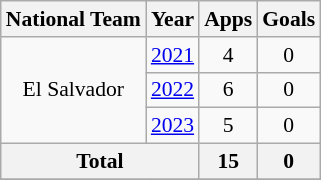<table class="wikitable" style="font-size:90%; text-align:center;">
<tr>
<th>National Team</th>
<th>Year</th>
<th>Apps</th>
<th>Goals</th>
</tr>
<tr>
<td rowspan=3>El Salvador</td>
<td><a href='#'>2021</a></td>
<td>4</td>
<td>0</td>
</tr>
<tr>
<td><a href='#'>2022</a></td>
<td>6</td>
<td>0</td>
</tr>
<tr>
<td><a href='#'>2023</a></td>
<td>5</td>
<td>0</td>
</tr>
<tr>
<th colspan="2">Total</th>
<th>15</th>
<th>0</th>
</tr>
<tr>
</tr>
</table>
